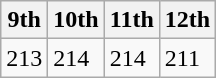<table class="wikitable">
<tr>
<th>9th</th>
<th>10th</th>
<th>11th</th>
<th>12th</th>
</tr>
<tr>
<td>213</td>
<td>214</td>
<td>214</td>
<td>211</td>
</tr>
</table>
